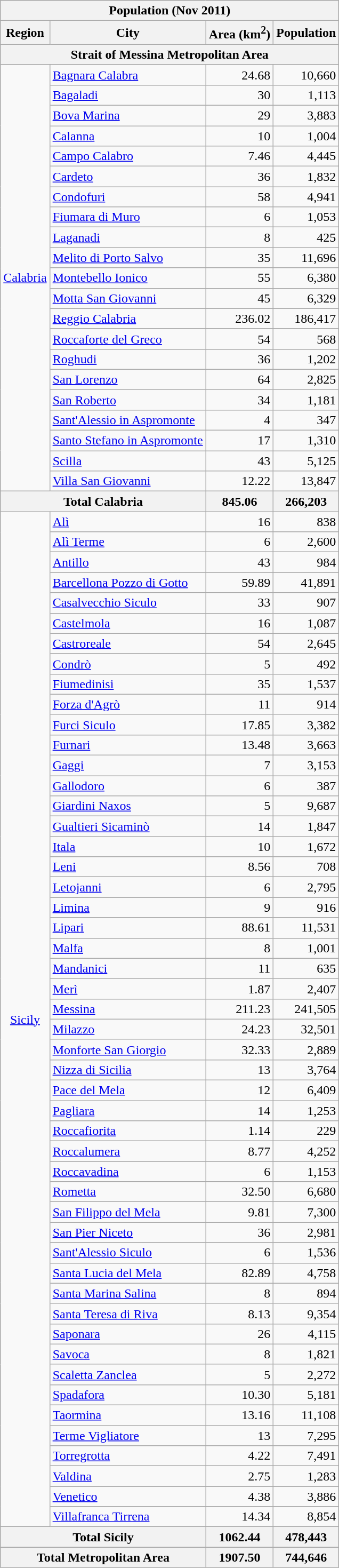<table class="wikitable">
<tr>
<th colspan="4">Population (Nov 2011)</th>
</tr>
<tr>
<th>Region</th>
<th>City</th>
<th>Area (km<sup>2</sup>)</th>
<th>Population</th>
</tr>
<tr>
<th colspan=4>Strait of Messina Metropolitan Area</th>
</tr>
<tr>
<td rowspan=21 align=center><a href='#'>Calabria</a></td>
<td><a href='#'>Bagnara Calabra</a></td>
<td align=right>24.68</td>
<td align=right>10,660</td>
</tr>
<tr>
<td><a href='#'>Bagaladi</a></td>
<td align=right>30</td>
<td align=right>1,113</td>
</tr>
<tr>
<td><a href='#'>Bova Marina</a></td>
<td align=right>29</td>
<td align=right>3,883</td>
</tr>
<tr>
<td><a href='#'>Calanna</a></td>
<td align=right>10</td>
<td align=right>1,004</td>
</tr>
<tr>
<td><a href='#'>Campo Calabro</a></td>
<td align=right>7.46</td>
<td align=right>4,445</td>
</tr>
<tr>
<td><a href='#'>Cardeto</a></td>
<td align=right>36</td>
<td align=right>1,832</td>
</tr>
<tr>
<td><a href='#'>Condofuri</a></td>
<td align=right>58</td>
<td align=right>4,941</td>
</tr>
<tr>
<td><a href='#'>Fiumara di Muro</a></td>
<td align=right>6</td>
<td align=right>1,053</td>
</tr>
<tr>
<td><a href='#'>Laganadi</a></td>
<td align=right>8</td>
<td align=right>425</td>
</tr>
<tr>
<td><a href='#'>Melito di Porto Salvo</a></td>
<td align=right>35</td>
<td align=right>11,696</td>
</tr>
<tr>
<td><a href='#'>Montebello Ionico</a></td>
<td align=right>55</td>
<td align=right>6,380</td>
</tr>
<tr>
<td><a href='#'>Motta San Giovanni</a></td>
<td align=right>45</td>
<td align=right>6,329</td>
</tr>
<tr>
<td><a href='#'>Reggio Calabria</a></td>
<td align=right>236.02</td>
<td align=right>186,417</td>
</tr>
<tr>
<td><a href='#'>Roccaforte del Greco</a></td>
<td align=right>54</td>
<td align=right>568</td>
</tr>
<tr>
<td><a href='#'>Roghudi</a></td>
<td align=right>36</td>
<td align=right>1,202</td>
</tr>
<tr>
<td><a href='#'>San Lorenzo</a></td>
<td align=right>64</td>
<td align=right>2,825</td>
</tr>
<tr>
<td><a href='#'>San Roberto</a></td>
<td align=right>34</td>
<td align=right>1,181</td>
</tr>
<tr>
<td><a href='#'>Sant'Alessio in Aspromonte</a></td>
<td align=right>4</td>
<td align=right>347</td>
</tr>
<tr>
<td><a href='#'>Santo Stefano in Aspromonte</a></td>
<td align=right>17</td>
<td align=right>1,310</td>
</tr>
<tr>
<td><a href='#'>Scilla</a></td>
<td align=right>43</td>
<td align=right>5,125</td>
</tr>
<tr>
<td><a href='#'>Villa San Giovanni</a></td>
<td align=right>12.22</td>
<td align=right>13,847</td>
</tr>
<tr>
<th colspan=2 align=center>Total Calabria</th>
<th align=right>845.06</th>
<th align=right>266,203</th>
</tr>
<tr>
<td rowspan=50 align=center><a href='#'>Sicily</a></td>
<td><a href='#'>Alì</a></td>
<td align=right>16</td>
<td align=right>838</td>
</tr>
<tr>
<td><a href='#'>Alì Terme</a></td>
<td align=right>6</td>
<td align=right>2,600</td>
</tr>
<tr>
<td><a href='#'>Antillo</a></td>
<td align=right>43</td>
<td align=right>984</td>
</tr>
<tr>
<td><a href='#'>Barcellona Pozzo di Gotto</a></td>
<td align=right>59.89</td>
<td align=right>41,891</td>
</tr>
<tr>
<td><a href='#'>Casalvecchio Siculo</a></td>
<td align=right>33</td>
<td align=right>907</td>
</tr>
<tr>
<td><a href='#'>Castelmola</a></td>
<td align=right>16</td>
<td align=right>1,087</td>
</tr>
<tr>
<td><a href='#'>Castroreale</a></td>
<td align=right>54</td>
<td align=right>2,645</td>
</tr>
<tr>
<td><a href='#'>Condrò</a></td>
<td align=right>5</td>
<td align=right>492</td>
</tr>
<tr>
<td><a href='#'>Fiumedinisi</a></td>
<td align=right>35</td>
<td align=right>1,537</td>
</tr>
<tr>
<td><a href='#'>Forza d'Agrò</a></td>
<td align=right>11</td>
<td align=right>914</td>
</tr>
<tr>
<td><a href='#'>Furci Siculo</a></td>
<td align=right>17.85</td>
<td align=right>3,382</td>
</tr>
<tr>
<td><a href='#'>Furnari</a></td>
<td align=right>13.48</td>
<td align=right>3,663</td>
</tr>
<tr>
<td><a href='#'>Gaggi</a></td>
<td align=right>7</td>
<td align=right>3,153</td>
</tr>
<tr>
<td><a href='#'>Gallodoro</a></td>
<td align=right>6</td>
<td align=right>387</td>
</tr>
<tr>
<td><a href='#'>Giardini Naxos</a></td>
<td align=right>5</td>
<td align=right>9,687</td>
</tr>
<tr>
<td><a href='#'>Gualtieri Sicaminò</a></td>
<td align=right>14</td>
<td align=right>1,847</td>
</tr>
<tr>
<td><a href='#'>Itala</a></td>
<td align=right>10</td>
<td align=right>1,672</td>
</tr>
<tr>
<td><a href='#'>Leni</a></td>
<td align=right>8.56</td>
<td align=right>708</td>
</tr>
<tr>
<td><a href='#'>Letojanni</a></td>
<td align=right>6</td>
<td align=right>2,795</td>
</tr>
<tr>
<td><a href='#'>Limina</a></td>
<td align=right>9</td>
<td align=right>916</td>
</tr>
<tr>
<td><a href='#'>Lipari</a></td>
<td align=right>88.61</td>
<td align=right>11,531</td>
</tr>
<tr>
<td><a href='#'>Malfa</a></td>
<td align=right>8</td>
<td align=right>1,001</td>
</tr>
<tr>
<td><a href='#'>Mandanici</a></td>
<td align=right>11</td>
<td align=right>635</td>
</tr>
<tr>
<td><a href='#'>Merì</a></td>
<td align=right>1.87</td>
<td align=right>2,407</td>
</tr>
<tr>
<td><a href='#'>Messina</a></td>
<td align=right>211.23</td>
<td align=right>241,505</td>
</tr>
<tr>
<td><a href='#'>Milazzo</a></td>
<td align=right>24.23</td>
<td align=right>32,501</td>
</tr>
<tr>
<td><a href='#'>Monforte San Giorgio</a></td>
<td align=right>32.33</td>
<td align=right>2,889</td>
</tr>
<tr>
<td><a href='#'>Nizza di Sicilia</a></td>
<td align=right>13</td>
<td align=right>3,764</td>
</tr>
<tr>
<td><a href='#'>Pace del Mela</a></td>
<td align=right>12</td>
<td align=right>6,409</td>
</tr>
<tr>
<td><a href='#'>Pagliara</a></td>
<td align=right>14</td>
<td align=right>1,253</td>
</tr>
<tr>
<td><a href='#'>Roccafiorita</a></td>
<td align=right>1.14</td>
<td align=right>229</td>
</tr>
<tr>
<td><a href='#'>Roccalumera</a></td>
<td align=right>8.77</td>
<td align=right>4,252</td>
</tr>
<tr>
<td><a href='#'>Roccavadina</a></td>
<td align=right>6</td>
<td align=right>1,153</td>
</tr>
<tr>
<td><a href='#'>Rometta</a></td>
<td align=right>32.50</td>
<td align=right>6,680</td>
</tr>
<tr>
<td><a href='#'>San Filippo del Mela</a></td>
<td align=right>9.81</td>
<td align=right>7,300</td>
</tr>
<tr>
<td><a href='#'>San Pier Niceto</a></td>
<td align=right>36</td>
<td align=right>2,981</td>
</tr>
<tr>
<td><a href='#'>Sant'Alessio Siculo</a></td>
<td align=right>6</td>
<td align=right>1,536</td>
</tr>
<tr>
<td><a href='#'>Santa Lucia del Mela</a></td>
<td align=right>82.89</td>
<td align=right>4,758</td>
</tr>
<tr>
<td><a href='#'>Santa Marina Salina</a></td>
<td align=right>8</td>
<td align=right>894</td>
</tr>
<tr>
<td><a href='#'>Santa Teresa di Riva</a></td>
<td align=right>8.13</td>
<td align=right>9,354</td>
</tr>
<tr>
<td><a href='#'>Saponara</a></td>
<td align=right>26</td>
<td align=right>4,115</td>
</tr>
<tr>
<td><a href='#'>Savoca</a></td>
<td align=right>8</td>
<td align=right>1,821</td>
</tr>
<tr>
<td><a href='#'>Scaletta Zanclea</a></td>
<td align=right>5</td>
<td align=right>2,272</td>
</tr>
<tr>
<td><a href='#'>Spadafora</a></td>
<td align=right>10.30</td>
<td align=right>5,181</td>
</tr>
<tr>
<td><a href='#'>Taormina</a></td>
<td align=right>13.16</td>
<td align=right>11,108</td>
</tr>
<tr>
<td><a href='#'>Terme Vigliatore</a></td>
<td align=right>13</td>
<td align=right>7,295</td>
</tr>
<tr>
<td><a href='#'>Torregrotta</a></td>
<td align=right>4.22</td>
<td align=right>7,491</td>
</tr>
<tr>
<td><a href='#'>Valdina</a></td>
<td align=right>2.75</td>
<td align=right>1,283</td>
</tr>
<tr>
<td><a href='#'>Venetico</a></td>
<td align=right>4.38</td>
<td align=right>3,886</td>
</tr>
<tr>
<td><a href='#'>Villafranca Tirrena</a></td>
<td align=right>14.34</td>
<td align=right>8,854</td>
</tr>
<tr>
<th colspan=2 align=center>Total Sicily</th>
<th align=right>1062.44</th>
<th align=right>478,443</th>
</tr>
<tr>
</tr>
<tr>
<th colspan=2 align=center>Total Metropolitan Area</th>
<th align=right>1907.50</th>
<th align=right>744,646</th>
</tr>
</table>
